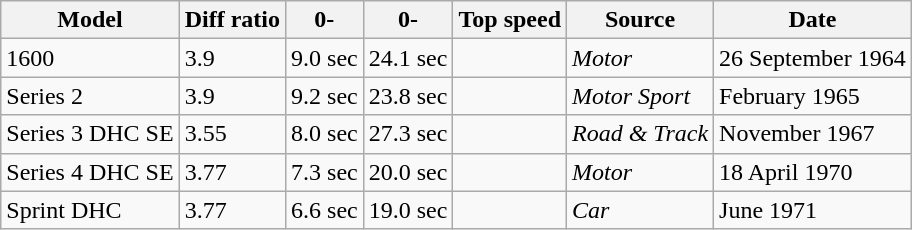<table class="wikitable">
<tr>
<th>Model</th>
<th>Diff ratio</th>
<th>0-</th>
<th>0-</th>
<th>Top speed</th>
<th>Source</th>
<th>Date</th>
</tr>
<tr>
<td>1600</td>
<td>3.9</td>
<td>9.0 sec</td>
<td>24.1 sec</td>
<td></td>
<td><em>Motor</em></td>
<td>26 September 1964</td>
</tr>
<tr>
<td>Series 2</td>
<td>3.9</td>
<td>9.2 sec</td>
<td>23.8 sec</td>
<td></td>
<td><em>Motor Sport</em></td>
<td>February 1965</td>
</tr>
<tr>
<td>Series 3 DHC SE</td>
<td>3.55</td>
<td>8.0 sec</td>
<td>27.3 sec</td>
<td></td>
<td><em>Road & Track</em></td>
<td>November 1967</td>
</tr>
<tr>
<td>Series 4 DHC SE</td>
<td>3.77</td>
<td>7.3 sec</td>
<td>20.0 sec</td>
<td></td>
<td><em>Motor</em></td>
<td>18 April 1970</td>
</tr>
<tr>
<td>Sprint DHC</td>
<td>3.77</td>
<td>6.6 sec</td>
<td>19.0 sec</td>
<td></td>
<td><em>Car</em></td>
<td>June 1971</td>
</tr>
</table>
